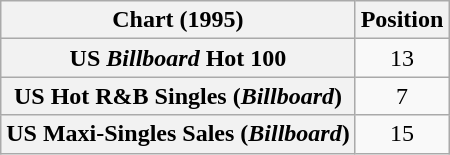<table class="wikitable sortable plainrowheaders" style="text-align:center">
<tr>
<th scope="col">Chart (1995)</th>
<th scope="col">Position</th>
</tr>
<tr>
<th scope="row">US <em>Billboard</em> Hot 100</th>
<td>13</td>
</tr>
<tr>
<th scope="row">US Hot R&B Singles (<em>Billboard</em>)</th>
<td>7</td>
</tr>
<tr>
<th scope="row">US Maxi-Singles Sales (<em>Billboard</em>)</th>
<td>15</td>
</tr>
</table>
